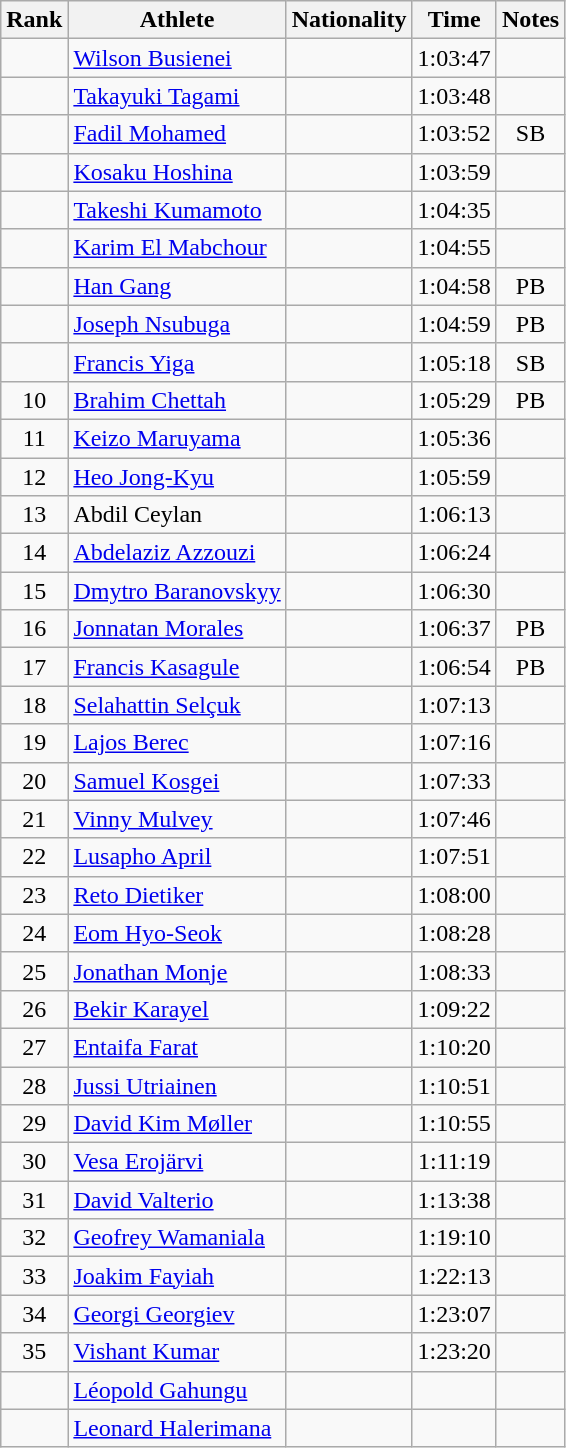<table class="wikitable sortable" style="text-align:center">
<tr>
<th>Rank</th>
<th>Athlete</th>
<th>Nationality</th>
<th>Time</th>
<th>Notes</th>
</tr>
<tr>
<td></td>
<td align="left"><a href='#'>Wilson Busienei</a></td>
<td align=left></td>
<td>1:03:47</td>
<td></td>
</tr>
<tr>
<td></td>
<td align="left"><a href='#'>Takayuki Tagami</a></td>
<td align=left></td>
<td>1:03:48</td>
<td></td>
</tr>
<tr>
<td></td>
<td align="left"><a href='#'>Fadil Mohamed</a></td>
<td align=left></td>
<td>1:03:52</td>
<td>SB</td>
</tr>
<tr>
<td></td>
<td align="left"><a href='#'>Kosaku Hoshina</a></td>
<td align=left></td>
<td>1:03:59</td>
<td></td>
</tr>
<tr>
<td></td>
<td align="left"><a href='#'>Takeshi Kumamoto</a></td>
<td align=left></td>
<td>1:04:35</td>
<td></td>
</tr>
<tr>
<td></td>
<td align="left"><a href='#'>Karim El Mabchour</a></td>
<td align=left></td>
<td>1:04:55</td>
<td></td>
</tr>
<tr>
<td></td>
<td align="left"><a href='#'>Han Gang</a></td>
<td align=left></td>
<td>1:04:58</td>
<td>PB</td>
</tr>
<tr>
<td></td>
<td align="left"><a href='#'>Joseph Nsubuga</a></td>
<td align=left></td>
<td>1:04:59</td>
<td>PB</td>
</tr>
<tr>
<td></td>
<td align="left"><a href='#'>Francis Yiga</a></td>
<td align=left></td>
<td>1:05:18</td>
<td>SB</td>
</tr>
<tr>
<td>10</td>
<td align="left"><a href='#'>Brahim Chettah</a></td>
<td align=left></td>
<td>1:05:29</td>
<td>PB</td>
</tr>
<tr>
<td>11</td>
<td align="left"><a href='#'>Keizo Maruyama</a></td>
<td align=left></td>
<td>1:05:36</td>
<td></td>
</tr>
<tr>
<td>12</td>
<td align="left"><a href='#'>Heo Jong-Kyu</a></td>
<td align=left></td>
<td>1:05:59</td>
<td></td>
</tr>
<tr>
<td>13</td>
<td align="left">Abdil Ceylan</td>
<td align=left></td>
<td>1:06:13</td>
<td></td>
</tr>
<tr>
<td>14</td>
<td align="left"><a href='#'>Abdelaziz Azzouzi</a></td>
<td align=left></td>
<td>1:06:24</td>
<td></td>
</tr>
<tr>
<td>15</td>
<td align="left"><a href='#'>Dmytro Baranovskyy</a></td>
<td align=left></td>
<td>1:06:30</td>
<td></td>
</tr>
<tr>
<td>16</td>
<td align="left"><a href='#'>Jonnatan Morales</a></td>
<td align=left></td>
<td>1:06:37</td>
<td>PB</td>
</tr>
<tr>
<td>17</td>
<td align="left"><a href='#'>Francis Kasagule</a></td>
<td align=left></td>
<td>1:06:54</td>
<td>PB</td>
</tr>
<tr>
<td>18</td>
<td align="left"><a href='#'>Selahattin Selçuk</a></td>
<td align=left></td>
<td>1:07:13</td>
<td></td>
</tr>
<tr>
<td>19</td>
<td align="left"><a href='#'>Lajos Berec</a></td>
<td align=left></td>
<td>1:07:16</td>
<td></td>
</tr>
<tr>
<td>20</td>
<td align="left"><a href='#'>Samuel Kosgei</a></td>
<td align=left></td>
<td>1:07:33</td>
<td></td>
</tr>
<tr>
<td>21</td>
<td align="left"><a href='#'>Vinny Mulvey</a></td>
<td align=left></td>
<td>1:07:46</td>
<td></td>
</tr>
<tr>
<td>22</td>
<td align="left"><a href='#'>Lusapho April</a></td>
<td align=left></td>
<td>1:07:51</td>
<td></td>
</tr>
<tr>
<td>23</td>
<td align="left"><a href='#'>Reto Dietiker</a></td>
<td align=left></td>
<td>1:08:00</td>
<td></td>
</tr>
<tr>
<td>24</td>
<td align="left"><a href='#'>Eom Hyo-Seok</a></td>
<td align=left></td>
<td>1:08:28</td>
<td></td>
</tr>
<tr>
<td>25</td>
<td align="left"><a href='#'>Jonathan Monje</a></td>
<td align=left></td>
<td>1:08:33</td>
<td></td>
</tr>
<tr>
<td>26</td>
<td align="left"><a href='#'>Bekir Karayel</a></td>
<td align=left></td>
<td>1:09:22</td>
<td></td>
</tr>
<tr>
<td>27</td>
<td align="left"><a href='#'>Entaifa Farat</a></td>
<td align=left></td>
<td>1:10:20</td>
<td></td>
</tr>
<tr>
<td>28</td>
<td align="left"><a href='#'>Jussi Utriainen</a></td>
<td align=left></td>
<td>1:10:51</td>
<td></td>
</tr>
<tr>
<td>29</td>
<td align="left"><a href='#'>David Kim Møller</a></td>
<td align=left></td>
<td>1:10:55</td>
<td></td>
</tr>
<tr>
<td>30</td>
<td align="left"><a href='#'>Vesa Erojärvi</a></td>
<td align=left></td>
<td>1:11:19</td>
<td></td>
</tr>
<tr>
<td>31</td>
<td align="left"><a href='#'>David Valterio</a></td>
<td align=left></td>
<td>1:13:38</td>
<td></td>
</tr>
<tr>
<td>32</td>
<td align="left"><a href='#'>Geofrey Wamaniala</a></td>
<td align=left></td>
<td>1:19:10</td>
<td></td>
</tr>
<tr>
<td>33</td>
<td align="left"><a href='#'>Joakim Fayiah</a></td>
<td align=left></td>
<td>1:22:13</td>
<td></td>
</tr>
<tr>
<td>34</td>
<td align="left"><a href='#'>Georgi Georgiev</a></td>
<td align=left></td>
<td>1:23:07</td>
<td></td>
</tr>
<tr>
<td>35</td>
<td align="left"><a href='#'>Vishant Kumar</a></td>
<td align=left></td>
<td>1:23:20</td>
<td></td>
</tr>
<tr>
<td></td>
<td align="left"><a href='#'>Léopold Gahungu</a></td>
<td align=left></td>
<td></td>
<td></td>
</tr>
<tr>
<td></td>
<td align="left"><a href='#'>Leonard Halerimana</a></td>
<td align=left></td>
<td></td>
<td></td>
</tr>
</table>
